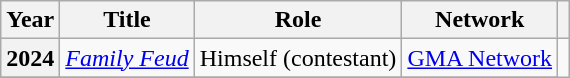<table class="wikitable plainrowheaders sortable" style="text-align:center">
<tr>
<th scope="col">Year</th>
<th scope="col">Title</th>
<th scope="col">Role</th>
<th scope="col">Network</th>
<th class="unsortable"></th>
</tr>
<tr>
<th scope="row" rowspan="1">2024</th>
<td><em><a href='#'>Family Feud</a></em></td>
<td>Himself (contestant)</td>
<td><a href='#'>GMA Network</a></td>
</tr>
<tr>
</tr>
</table>
